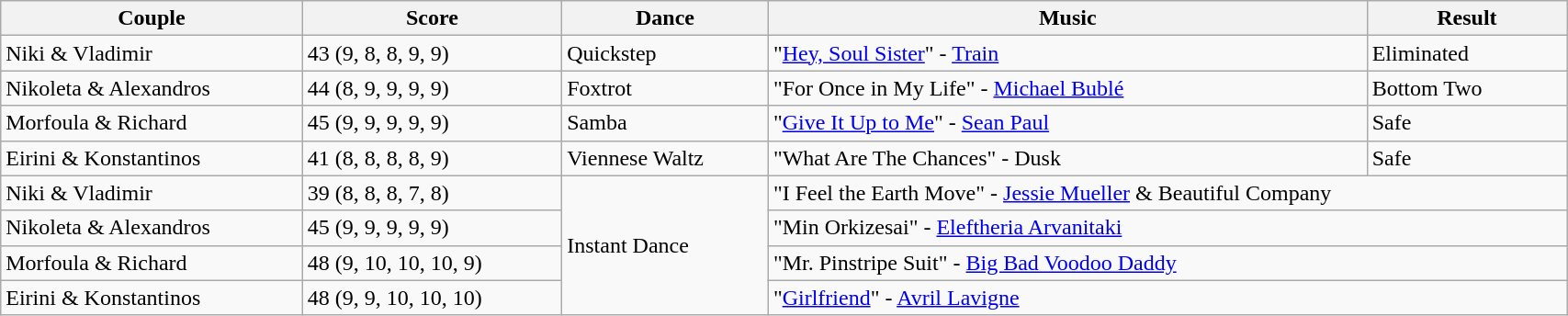<table class="wikitable sortable" style="width:90%;">
<tr>
<th>Couple</th>
<th>Score</th>
<th>Dance</th>
<th>Music</th>
<th>Result</th>
</tr>
<tr>
<td>Niki & Vladimir</td>
<td>43 (9, 8, 8, 9, 9)</td>
<td>Quickstep</td>
<td>"<a href='#'>Hey, Soul Sister</a>" - <a href='#'>Train</a></td>
<td>Eliminated</td>
</tr>
<tr>
<td>Nikoleta & Alexandros</td>
<td>44 (8, 9, 9, 9, 9)</td>
<td>Foxtrot</td>
<td>"For Once in My Life" - <a href='#'>Michael Bublé</a></td>
<td>Bottom Two</td>
</tr>
<tr>
<td>Morfoula & Richard</td>
<td>45 (9, 9, 9, 9, 9)</td>
<td>Samba</td>
<td>"<a href='#'>Give It Up to Me</a>" - <a href='#'>Sean Paul</a></td>
<td>Safe</td>
</tr>
<tr>
<td>Eirini & Konstantinos</td>
<td>41 (8, 8, 8, 8, 9)</td>
<td>Viennese Waltz</td>
<td>"What Are The Chances" - Dusk</td>
<td>Safe</td>
</tr>
<tr>
<td>Niki & Vladimir</td>
<td>39 (8, 8, 8, 7, 8)</td>
<td rowspan=4>Instant Dance</td>
<td colspan="2">"I Feel the Earth Move" - <a href='#'>Jessie Mueller</a> & Beautiful Company</td>
</tr>
<tr>
<td>Nikoleta & Alexandros</td>
<td>45 (9, 9, 9, 9, 9)</td>
<td colspan="2">"Min Orkizesai" - <a href='#'>Eleftheria Arvanitaki</a></td>
</tr>
<tr>
<td>Morfoula & Richard</td>
<td>48 (9, 10, 10, 10, 9)</td>
<td colspan="2">"Mr. Pinstripe Suit" - <a href='#'>Big Bad Voodoo Daddy</a></td>
</tr>
<tr>
<td>Eirini & Konstantinos</td>
<td>48 (9, 9, 10, 10, 10)</td>
<td colspan="2">"<a href='#'>Girlfriend</a>" - <a href='#'>Avril Lavigne</a></td>
</tr>
</table>
